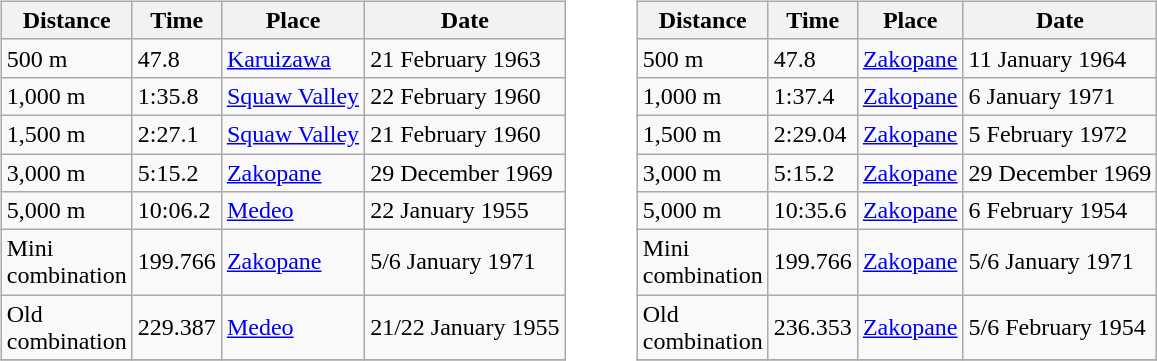<table>
<tr>
<td width="420" valign="top"><br><table class="wikitable">
<tr>
<th>Distance</th>
<th>Time</th>
<th>Place</th>
<th>Date</th>
</tr>
<tr>
<td>500 m</td>
<td>47.8</td>
<td align="left"><a href='#'>Karuizawa</a></td>
<td>21 February 1963</td>
</tr>
<tr>
<td>1,000 m</td>
<td>1:35.8</td>
<td align="left"><a href='#'>Squaw Valley</a></td>
<td>22 February 1960</td>
</tr>
<tr>
<td>1,500 m</td>
<td>2:27.1</td>
<td align="left"><a href='#'>Squaw Valley</a></td>
<td>21 February 1960</td>
</tr>
<tr>
<td>3,000 m</td>
<td>5:15.2</td>
<td align="left"><a href='#'>Zakopane</a></td>
<td>29 December 1969</td>
</tr>
<tr>
<td>5,000 m</td>
<td>10:06.2</td>
<td align="left"><a href='#'>Medeo</a></td>
<td>22 January 1955</td>
</tr>
<tr>
<td>Mini<br>combination</td>
<td>199.766</td>
<td align="left"><a href='#'>Zakopane</a></td>
<td>5/6 January 1971</td>
</tr>
<tr>
<td>Old<br>combination</td>
<td>229.387</td>
<td align="left"><a href='#'>Medeo</a></td>
<td>21/22 January 1955</td>
</tr>
<tr>
</tr>
</table>
</td>
<td width="370" valign="top"><br><table class="wikitable">
<tr>
<th>Distance</th>
<th>Time</th>
<th>Place</th>
<th>Date</th>
</tr>
<tr>
<td>500 m</td>
<td>47.8</td>
<td align="left"><a href='#'>Zakopane</a></td>
<td>11 January 1964</td>
</tr>
<tr>
<td>1,000 m</td>
<td>1:37.4</td>
<td align="left"><a href='#'>Zakopane</a></td>
<td>6 January 1971</td>
</tr>
<tr>
<td>1,500 m</td>
<td>2:29.04</td>
<td align="left"><a href='#'>Zakopane</a></td>
<td>5 February 1972</td>
</tr>
<tr>
<td>3,000 m</td>
<td>5:15.2</td>
<td align="left"><a href='#'>Zakopane</a></td>
<td>29 December 1969</td>
</tr>
<tr>
<td>5,000 m</td>
<td>10:35.6</td>
<td align="left"><a href='#'>Zakopane</a></td>
<td>6 February 1954</td>
</tr>
<tr>
<td>Mini<br>combination</td>
<td>199.766</td>
<td align="left"><a href='#'>Zakopane</a></td>
<td>5/6 January 1971</td>
</tr>
<tr>
<td>Old<br>combination</td>
<td>236.353</td>
<td align="left"><a href='#'>Zakopane</a></td>
<td>5/6 February 1954</td>
</tr>
<tr>
</tr>
</table>
</td>
</tr>
</table>
